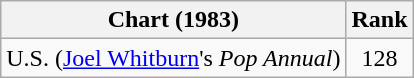<table class="wikitable">
<tr>
<th align="left">Chart (1983)</th>
<th style="text-align:center;">Rank</th>
</tr>
<tr>
<td>U.S. (<a href='#'>Joel Whitburn</a>'s <em>Pop Annual</em>) </td>
<td style="text-align:center;">128</td>
</tr>
</table>
